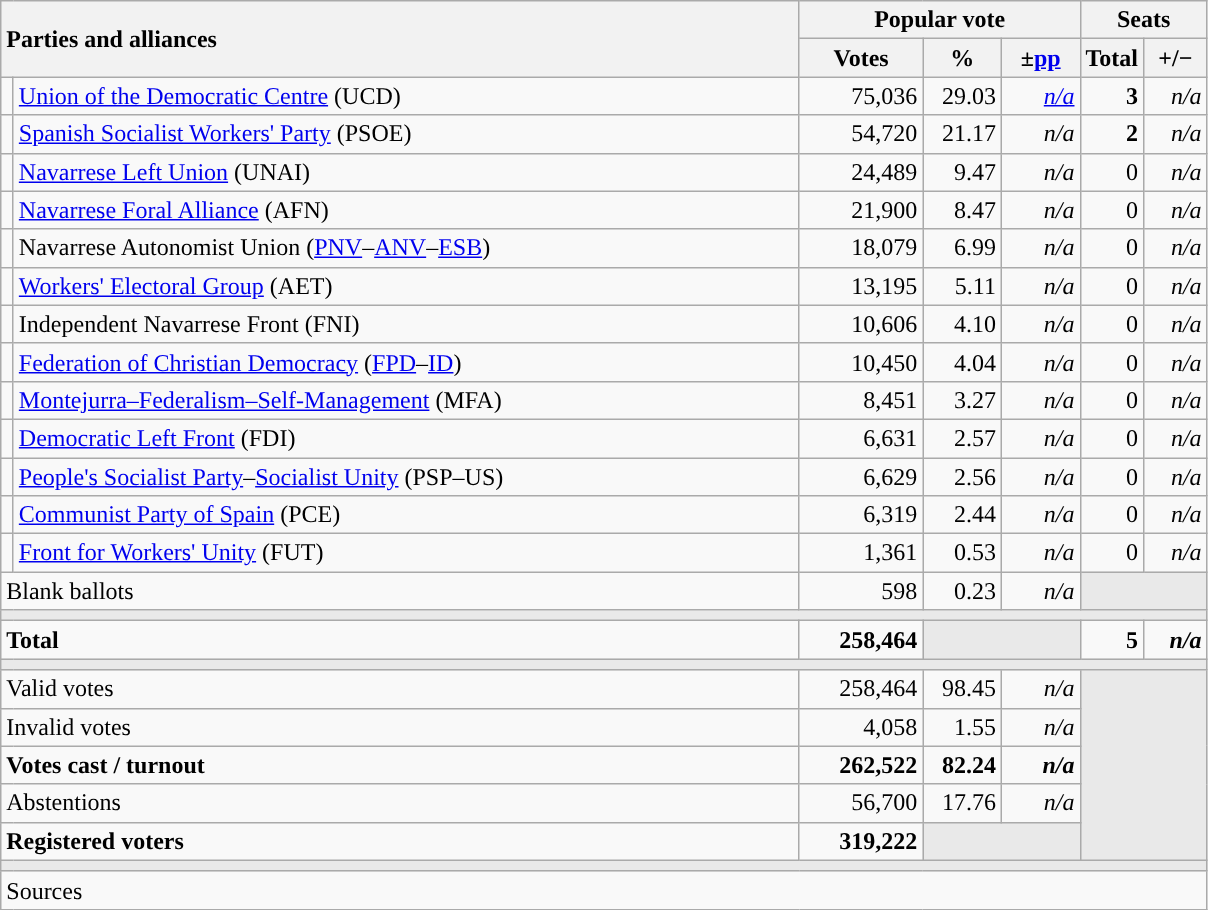<table class="wikitable" style="text-align:right;">
<tr>
<th style="text-align:left;" rowspan="2" colspan="2" width="525">Parties and alliances</th>
<th colspan="3">Popular vote</th>
<th colspan="2">Seats</th>
</tr>
<tr>
<th width="75">Votes</th>
<th width="45">%</th>
<th width="45">±<a href='#'>pp</a></th>
<th width="35">Total</th>
<th width="35">+/−</th>
</tr>
<tr>
<td width="1" style="color:inherit;background:"></td>
<td align="left"><a href='#'>Union of the Democratic Centre</a> (UCD)</td>
<td>75,036</td>
<td>29.03</td>
<td><em><a href='#'>n/a</a></em></td>
<td><strong>3</strong></td>
<td><em>n/a</em></td>
</tr>
<tr>
<td style="color:inherit;background:"></td>
<td align="left"><a href='#'>Spanish Socialist Workers' Party</a> (PSOE)</td>
<td>54,720</td>
<td>21.17</td>
<td><em>n/a</em></td>
<td><strong>2</strong></td>
<td><em>n/a</em></td>
</tr>
<tr>
<td style="color:inherit;background:"></td>
<td align="left"><a href='#'>Navarrese Left Union</a> (UNAI)</td>
<td>24,489</td>
<td>9.47</td>
<td><em>n/a</em></td>
<td>0</td>
<td><em>n/a</em></td>
</tr>
<tr>
<td style="color:inherit;background:"></td>
<td align="left"><a href='#'>Navarrese Foral Alliance</a> (AFN)</td>
<td>21,900</td>
<td>8.47</td>
<td><em>n/a</em></td>
<td>0</td>
<td><em>n/a</em></td>
</tr>
<tr>
<td style="color:inherit;background:"></td>
<td align="left">Navarrese Autonomist Union (<a href='#'>PNV</a>–<a href='#'>ANV</a>–<a href='#'>ESB</a>)</td>
<td>18,079</td>
<td>6.99</td>
<td><em>n/a</em></td>
<td>0</td>
<td><em>n/a</em></td>
</tr>
<tr>
<td style="color:inherit;background:"></td>
<td align="left"><a href='#'>Workers' Electoral Group</a> (AET)</td>
<td>13,195</td>
<td>5.11</td>
<td><em>n/a</em></td>
<td>0</td>
<td><em>n/a</em></td>
</tr>
<tr>
<td style="color:inherit;background:"></td>
<td align="left">Independent Navarrese Front (FNI)</td>
<td>10,606</td>
<td>4.10</td>
<td><em>n/a</em></td>
<td>0</td>
<td><em>n/a</em></td>
</tr>
<tr>
<td style="color:inherit;background:"></td>
<td align="left"><a href='#'>Federation of Christian Democracy</a> (<a href='#'>FPD</a>–<a href='#'>ID</a>)</td>
<td>10,450</td>
<td>4.04</td>
<td><em>n/a</em></td>
<td>0</td>
<td><em>n/a</em></td>
</tr>
<tr>
<td style="color:inherit;background:"></td>
<td align="left"><a href='#'>Montejurra–Federalism–Self-Management</a> (MFA)</td>
<td>8,451</td>
<td>3.27</td>
<td><em>n/a</em></td>
<td>0</td>
<td><em>n/a</em></td>
</tr>
<tr>
<td style="color:inherit;background:"></td>
<td align="left"><a href='#'>Democratic Left Front</a> (FDI)</td>
<td>6,631</td>
<td>2.57</td>
<td><em>n/a</em></td>
<td>0</td>
<td><em>n/a</em></td>
</tr>
<tr>
<td style="color:inherit;background:"></td>
<td align="left"><a href='#'>People's Socialist Party</a>–<a href='#'>Socialist Unity</a> (PSP–US)</td>
<td>6,629</td>
<td>2.56</td>
<td><em>n/a</em></td>
<td>0</td>
<td><em>n/a</em></td>
</tr>
<tr>
<td style="color:inherit;background:"></td>
<td align="left"><a href='#'>Communist Party of Spain</a> (PCE)</td>
<td>6,319</td>
<td>2.44</td>
<td><em>n/a</em></td>
<td>0</td>
<td><em>n/a</em></td>
</tr>
<tr>
<td style="color:inherit;background:"></td>
<td align="left"><a href='#'>Front for Workers' Unity</a> (FUT)</td>
<td>1,361</td>
<td>0.53</td>
<td><em>n/a</em></td>
<td>0</td>
<td><em>n/a</em></td>
</tr>
<tr>
<td align="left" colspan="2">Blank ballots</td>
<td>598</td>
<td>0.23</td>
<td><em>n/a</em></td>
<td bgcolor="#E9E9E9" colspan="2"></td>
</tr>
<tr>
<td colspan="7" bgcolor="#E9E9E9"></td>
</tr>
<tr style="font-weight:bold;">
<td align="left" colspan="2">Total</td>
<td>258,464</td>
<td bgcolor="#E9E9E9" colspan="2"></td>
<td>5</td>
<td><em>n/a</em></td>
</tr>
<tr>
<td colspan="7" bgcolor="#E9E9E9"></td>
</tr>
<tr>
<td align="left" colspan="2">Valid votes</td>
<td>258,464</td>
<td>98.45</td>
<td><em>n/a</em></td>
<td bgcolor="#E9E9E9" colspan="2" rowspan="5"></td>
</tr>
<tr>
<td align="left" colspan="2">Invalid votes</td>
<td>4,058</td>
<td>1.55</td>
<td><em>n/a</em></td>
</tr>
<tr style="font-weight:bold;">
<td align="left" colspan="2">Votes cast / turnout</td>
<td>262,522</td>
<td>82.24</td>
<td><em>n/a</em></td>
</tr>
<tr>
<td align="left" colspan="2">Abstentions</td>
<td>56,700</td>
<td>17.76</td>
<td><em>n/a</em></td>
</tr>
<tr style="font-weight:bold;">
<td align="left" colspan="2">Registered voters</td>
<td>319,222</td>
<td bgcolor="#E9E9E9" colspan="2"></td>
</tr>
<tr>
<td colspan="7" bgcolor="#E9E9E9"></td>
</tr>
<tr>
<td align="left" colspan="7">Sources</td>
</tr>
</table>
